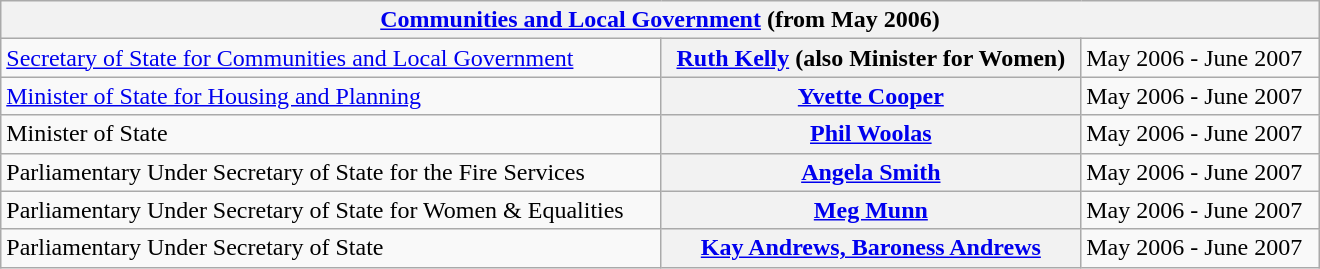<table class="wikitable plainrowheaders" width=100% style="max-width:55em;">
<tr>
<th colspan=4><a href='#'>Communities and Local Government</a> (from May 2006)</th>
</tr>
<tr>
<td><a href='#'>Secretary of State for Communities and Local Government</a></td>
<th scope="row" style="font-weight:bold;"><a href='#'>Ruth Kelly</a> (also Minister for Women)</th>
<td>May 2006 - June 2007</td>
</tr>
<tr>
<td><a href='#'>Minister of State for Housing and Planning</a></td>
<th scope="row"><a href='#'>Yvette Cooper</a></th>
<td>May 2006 - June 2007</td>
</tr>
<tr>
<td>Minister of State</td>
<th scope="row"><a href='#'>Phil Woolas</a></th>
<td>May 2006 - June 2007</td>
</tr>
<tr>
<td>Parliamentary Under Secretary of State for the Fire Services</td>
<th scope="row"><a href='#'>Angela Smith</a></th>
<td>May 2006 - June 2007</td>
</tr>
<tr>
<td>Parliamentary Under Secretary of State for Women & Equalities</td>
<th scope="row"><a href='#'>Meg Munn</a></th>
<td>May 2006 - June 2007</td>
</tr>
<tr>
<td>Parliamentary Under Secretary of State</td>
<th scope="row"><a href='#'>Kay Andrews, Baroness Andrews</a></th>
<td>May 2006 - June 2007</td>
</tr>
</table>
